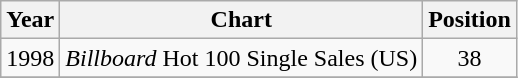<table class="wikitable">
<tr>
<th>Year</th>
<th>Chart</th>
<th>Position</th>
</tr>
<tr>
<td>1998</td>
<td><em>Billboard</em> Hot 100 Single Sales (US)</td>
<td style="text-align:center;">38</td>
</tr>
<tr>
</tr>
</table>
